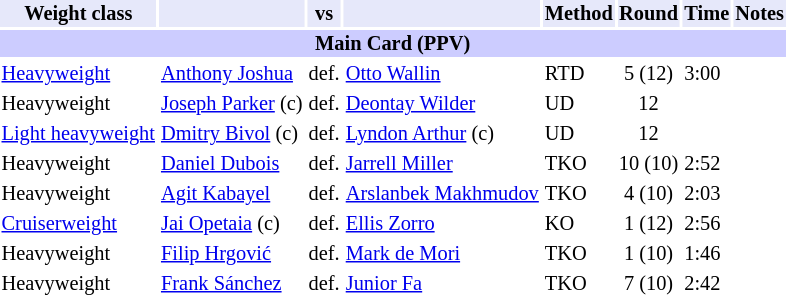<table class="toccolours" style="font-size: 85%;">
<tr>
<th style="background:#e6e8fa; color:#000; text-align:center;">Weight class</th>
<th style="background:#e6e8fa; color:#000; text-align:center;"></th>
<th style="background:#e6e8fa; color:#000; text-align:center;">vs</th>
<th style="background:#e6e8fa; color:#000; text-align:center;"></th>
<th style="background:#e6e8fa; color:#000; text-align:center;">Method</th>
<th style="background:#e6e8fa; color:#000; text-align:center;">Round</th>
<th style="background:#e6e8fa; color:#000; text-align:center;">Time</th>
<th style="background:#e6e8fa; color:#000; text-align:center;">Notes</th>
</tr>
<tr>
<th colspan="8" style="background-color: #ccccff;">Main Card (PPV)</th>
</tr>
<tr>
<td><a href='#'>Heavyweight</a></td>
<td><a href='#'>Anthony Joshua</a></td>
<td>def.</td>
<td><a href='#'>Otto Wallin</a></td>
<td>RTD</td>
<td align="center">5 (12)</td>
<td>3:00</td>
<td></td>
</tr>
<tr>
<td>Heavyweight</td>
<td><a href='#'>Joseph Parker</a> (c)</td>
<td>def.</td>
<td><a href='#'>Deontay Wilder</a></td>
<td>UD</td>
<td align="center">12</td>
<td></td>
<td></td>
</tr>
<tr>
<td><a href='#'>Light heavyweight</a></td>
<td><a href='#'>Dmitry Bivol</a> (c)</td>
<td>def.</td>
<td><a href='#'>Lyndon Arthur</a> (c)</td>
<td>UD</td>
<td align="center">12</td>
<td></td>
<td></td>
<td></td>
<td></td>
</tr>
<tr>
<td>Heavyweight</td>
<td><a href='#'>Daniel Dubois</a></td>
<td>def.</td>
<td><a href='#'>Jarrell Miller</a></td>
<td>TKO</td>
<td align="center">10 (10)</td>
<td>2:52</td>
<td></td>
</tr>
<tr>
<td>Heavyweight</td>
<td><a href='#'>Agit Kabayel</a></td>
<td>def.</td>
<td><a href='#'>Arslanbek Makhmudov</a></td>
<td>TKO</td>
<td align="center">4 (10)</td>
<td>2:03</td>
<td></td>
</tr>
<tr>
<td><a href='#'>Cruiserweight</a></td>
<td><a href='#'>Jai Opetaia</a> (c)</td>
<td>def.</td>
<td><a href='#'>Ellis Zorro</a></td>
<td>KO</td>
<td align="center">1 (12)</td>
<td>2:56</td>
<td></td>
</tr>
<tr>
<td>Heavyweight</td>
<td><a href='#'>Filip Hrgović</a></td>
<td>def.</td>
<td><a href='#'>Mark de Mori</a></td>
<td>TKO</td>
<td align="center">1 (10)</td>
<td>1:46</td>
<td></td>
</tr>
<tr>
<td>Heavyweight</td>
<td><a href='#'>Frank Sánchez</a></td>
<td>def.</td>
<td><a href='#'>Junior Fa</a></td>
<td>TKO</td>
<td align="center">7 (10)</td>
<td>2:42</td>
<td></td>
</tr>
<tr>
</tr>
</table>
